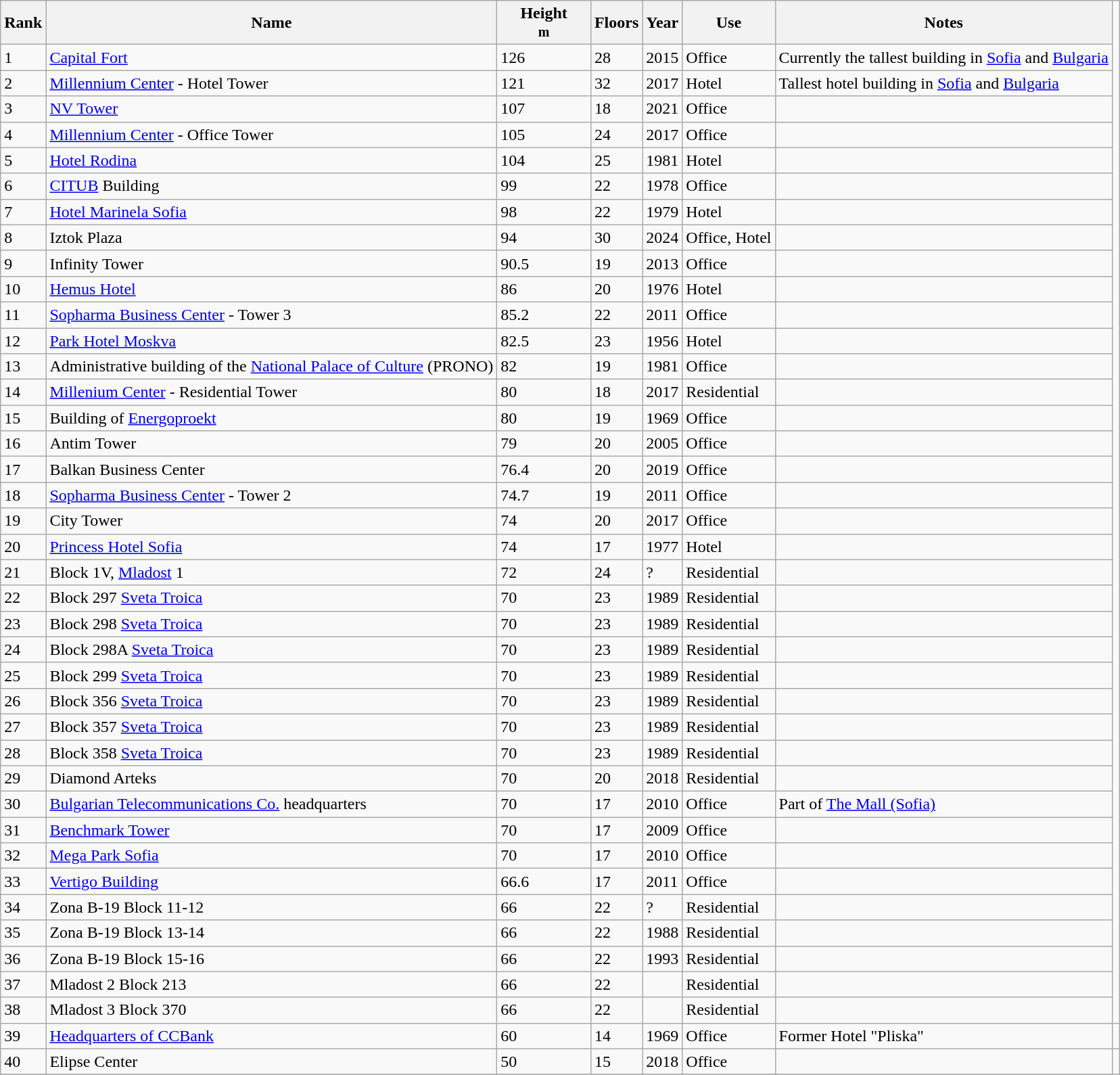<table class="wikitable sortable">
<tr>
<th>Rank</th>
<th>Name</th>
<th width="85px">Height<br><small>m</small></th>
<th>Floors</th>
<th>Year</th>
<th>Use</th>
<th class="unsortable">Notes</th>
</tr>
<tr>
<td>1</td>
<td><a href='#'>Capital Fort</a></td>
<td>126</td>
<td>28</td>
<td>2015</td>
<td>Office</td>
<td>Currently the tallest building in <a href='#'>Sofia</a> and <a href='#'>Bulgaria</a></td>
</tr>
<tr>
<td>2</td>
<td><a href='#'>Millennium Center</a> - Hotel Tower</td>
<td>121</td>
<td>32</td>
<td>2017</td>
<td>Hotel</td>
<td>Tallest hotel building in <a href='#'>Sofia</a> and <a href='#'>Bulgaria</a></td>
</tr>
<tr>
<td>3</td>
<td><a href='#'>NV Tower</a></td>
<td>107</td>
<td>18</td>
<td>2021</td>
<td>Office</td>
<td></td>
</tr>
<tr>
<td>4</td>
<td><a href='#'>Millennium Center</a> - Office Tower</td>
<td>105</td>
<td>24</td>
<td>2017</td>
<td>Office</td>
<td></td>
</tr>
<tr>
<td>5</td>
<td><a href='#'>Hotel Rodina</a></td>
<td>104</td>
<td>25</td>
<td>1981</td>
<td>Hotel</td>
<td></td>
</tr>
<tr>
<td>6</td>
<td><a href='#'>CITUB</a> Building</td>
<td>99</td>
<td>22</td>
<td>1978</td>
<td>Office</td>
<td></td>
</tr>
<tr>
<td>7</td>
<td><a href='#'>Hotel Marinela Sofia</a></td>
<td>98</td>
<td>22</td>
<td>1979</td>
<td>Hotel</td>
<td></td>
</tr>
<tr>
<td>8</td>
<td>Iztok Plaza</td>
<td>94</td>
<td>30</td>
<td>2024</td>
<td>Office, Hotel</td>
<td></td>
</tr>
<tr>
<td>9</td>
<td>Infinity Tower</td>
<td>90.5</td>
<td>19</td>
<td>2013</td>
<td>Office</td>
<td></td>
</tr>
<tr>
<td>10</td>
<td><a href='#'>Hemus Hotel</a></td>
<td>86</td>
<td>20</td>
<td>1976</td>
<td>Hotel</td>
<td></td>
</tr>
<tr>
<td>11</td>
<td><a href='#'>Sopharma Business Center</a> - Tower 3</td>
<td>85.2</td>
<td>22</td>
<td>2011</td>
<td>Office</td>
<td></td>
</tr>
<tr>
<td>12</td>
<td><a href='#'>Park Hotel Moskva</a></td>
<td>82.5</td>
<td>23</td>
<td>1956</td>
<td>Hotel</td>
<td></td>
</tr>
<tr>
<td>13</td>
<td>Administrative building of the <a href='#'>National Palace of Culture</a> (PRONO)</td>
<td>82</td>
<td>19</td>
<td>1981</td>
<td>Office</td>
<td></td>
</tr>
<tr>
<td>14</td>
<td><a href='#'>Millenium Center</a> - Residential Tower</td>
<td>80</td>
<td>18</td>
<td>2017</td>
<td>Residential</td>
<td></td>
</tr>
<tr>
<td>15</td>
<td>Building of <a href='#'>Energoproekt</a></td>
<td>80</td>
<td>19</td>
<td>1969</td>
<td>Office</td>
<td></td>
</tr>
<tr>
<td>16</td>
<td>Antim Tower</td>
<td>79</td>
<td>20</td>
<td>2005</td>
<td>Office</td>
<td></td>
</tr>
<tr>
<td>17</td>
<td>Balkan Business Center </td>
<td>76.4</td>
<td>20</td>
<td>2019</td>
<td>Office</td>
<td></td>
</tr>
<tr>
<td>18</td>
<td><a href='#'>Sopharma Business Center</a> - Tower 2</td>
<td>74.7</td>
<td>19</td>
<td>2011</td>
<td>Office</td>
<td></td>
</tr>
<tr>
<td>19</td>
<td>City Tower</td>
<td>74</td>
<td>20</td>
<td>2017</td>
<td>Office</td>
<td></td>
</tr>
<tr>
<td>20</td>
<td><a href='#'>Princess Hotel Sofia</a></td>
<td>74</td>
<td>17</td>
<td>1977</td>
<td>Hotel</td>
<td></td>
</tr>
<tr>
<td>21</td>
<td>Block 1V, <a href='#'>Mladost</a> 1</td>
<td>72</td>
<td>24</td>
<td>?</td>
<td>Residential</td>
<td></td>
</tr>
<tr>
<td>22</td>
<td>Block 297 <a href='#'>Sveta Troica</a></td>
<td>70</td>
<td>23</td>
<td>1989</td>
<td>Residential</td>
<td></td>
</tr>
<tr>
<td>23</td>
<td>Block 298 <a href='#'>Sveta Troica</a></td>
<td>70</td>
<td>23</td>
<td>1989</td>
<td>Residential</td>
<td></td>
</tr>
<tr>
<td>24</td>
<td>Block 298A <a href='#'>Sveta Troica</a></td>
<td>70</td>
<td>23</td>
<td>1989</td>
<td>Residential</td>
<td></td>
</tr>
<tr>
<td>25</td>
<td>Block 299 <a href='#'>Sveta Troica</a></td>
<td>70</td>
<td>23</td>
<td>1989</td>
<td>Residential</td>
<td></td>
</tr>
<tr>
<td>26</td>
<td>Block 356 <a href='#'>Sveta Troica</a></td>
<td>70</td>
<td>23</td>
<td>1989</td>
<td>Residential</td>
<td></td>
</tr>
<tr>
<td>27</td>
<td>Block 357 <a href='#'>Sveta Troica</a></td>
<td>70</td>
<td>23</td>
<td>1989</td>
<td>Residential</td>
<td></td>
</tr>
<tr>
<td>28</td>
<td>Block 358 <a href='#'>Sveta Troica</a></td>
<td>70</td>
<td>23</td>
<td>1989</td>
<td>Residential</td>
<td></td>
</tr>
<tr>
<td>29</td>
<td>Diamond Arteks</td>
<td>70</td>
<td>20</td>
<td>2018</td>
<td>Residential</td>
<td></td>
</tr>
<tr>
<td>30</td>
<td><a href='#'>Bulgarian Telecommunications Co.</a> headquarters</td>
<td>70</td>
<td>17</td>
<td>2010</td>
<td>Office</td>
<td>Part of <a href='#'>The Mall (Sofia)</a></td>
</tr>
<tr>
<td>31</td>
<td><a href='#'>Benchmark Tower</a></td>
<td>70</td>
<td>17</td>
<td>2009</td>
<td>Office</td>
<td></td>
</tr>
<tr>
<td>32</td>
<td><a href='#'>Mega Park Sofia</a></td>
<td>70</td>
<td>17</td>
<td>2010</td>
<td>Office</td>
<td></td>
</tr>
<tr>
<td>33</td>
<td><a href='#'>Vertigo Building</a></td>
<td>66.6</td>
<td>17</td>
<td>2011</td>
<td>Office</td>
<td></td>
</tr>
<tr>
<td>34</td>
<td>Zona B-19 Block 11-12</td>
<td>66</td>
<td>22</td>
<td>?</td>
<td>Residential</td>
<td></td>
</tr>
<tr>
<td>35</td>
<td>Zona B-19 Block 13-14</td>
<td>66</td>
<td>22</td>
<td>1988</td>
<td>Residential</td>
<td></td>
</tr>
<tr>
<td>36</td>
<td>Zona B-19 Block 15-16</td>
<td>66</td>
<td>22</td>
<td>1993</td>
<td>Residential</td>
<td></td>
</tr>
<tr>
<td>37</td>
<td>Mladost 2 Block 213</td>
<td>66</td>
<td>22</td>
<td></td>
<td>Residential</td>
<td></td>
</tr>
<tr>
<td>38</td>
<td>Mladost 3 Block 370</td>
<td>66</td>
<td>22</td>
<td></td>
<td>Residential</td>
<td></td>
</tr>
<tr>
<td>39</td>
<td><a href='#'>Headquarters of CCBank</a></td>
<td>60</td>
<td>14</td>
<td>1969</td>
<td>Office</td>
<td>Former Hotel "Pliska"</td>
<td></td>
</tr>
<tr>
<td>40</td>
<td>Elipse Center</td>
<td>50</td>
<td>15</td>
<td>2018</td>
<td>Office</td>
<td></td>
</tr>
<tr>
</tr>
</table>
